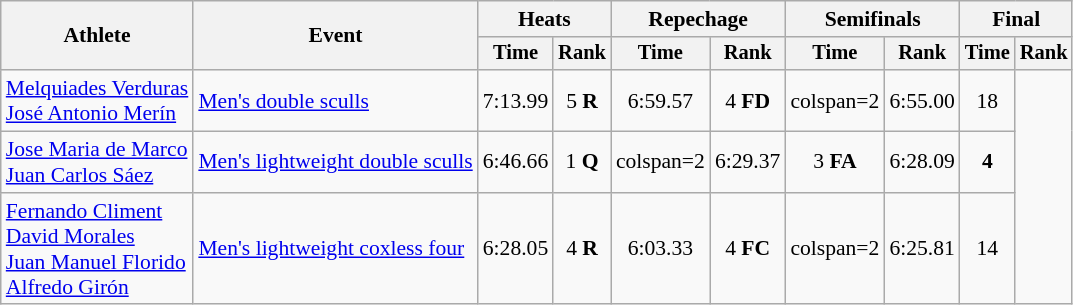<table class="wikitable" style="font-size:90%">
<tr>
<th rowspan="2">Athlete</th>
<th rowspan="2">Event</th>
<th colspan="2">Heats</th>
<th colspan="2">Repechage</th>
<th colspan="2">Semifinals</th>
<th colspan="2">Final</th>
</tr>
<tr style="font-size:95%">
<th>Time</th>
<th>Rank</th>
<th>Time</th>
<th>Rank</th>
<th>Time</th>
<th>Rank</th>
<th>Time</th>
<th>Rank</th>
</tr>
<tr align=center>
<td align=left><a href='#'>Melquiades Verduras</a><br><a href='#'>José Antonio Merín</a></td>
<td align=left><a href='#'>Men's double sculls</a></td>
<td>7:13.99</td>
<td>5 <strong>R</strong></td>
<td>6:59.57</td>
<td>4 <strong>FD</strong></td>
<td>colspan=2 </td>
<td>6:55.00</td>
<td>18</td>
</tr>
<tr align=center>
<td align=left><a href='#'>Jose Maria de Marco</a><br><a href='#'>Juan Carlos Sáez</a></td>
<td align=left><a href='#'>Men's lightweight double sculls</a></td>
<td>6:46.66</td>
<td>1 <strong>Q</strong></td>
<td>colspan=2 </td>
<td>6:29.37</td>
<td>3 <strong>FA</strong></td>
<td>6:28.09</td>
<td><strong>4</strong></td>
</tr>
<tr align=center>
<td align=left><a href='#'>Fernando Climent</a><br><a href='#'>David Morales</a><br><a href='#'>Juan Manuel Florido</a><br><a href='#'>Alfredo Girón</a></td>
<td align=left><a href='#'>Men's lightweight coxless four</a></td>
<td>6:28.05</td>
<td>4 <strong>R</strong></td>
<td>6:03.33</td>
<td>4 <strong>FC</strong></td>
<td>colspan=2 </td>
<td>6:25.81</td>
<td>14</td>
</tr>
</table>
